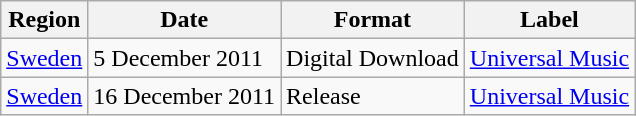<table class=wikitable>
<tr>
<th>Region</th>
<th>Date</th>
<th>Format</th>
<th>Label</th>
</tr>
<tr>
<td><a href='#'>Sweden</a></td>
<td>5 December 2011</td>
<td>Digital Download</td>
<td><a href='#'>Universal Music</a></td>
</tr>
<tr>
<td><a href='#'>Sweden</a></td>
<td>16 December 2011</td>
<td>Release</td>
<td><a href='#'>Universal Music</a></td>
</tr>
</table>
